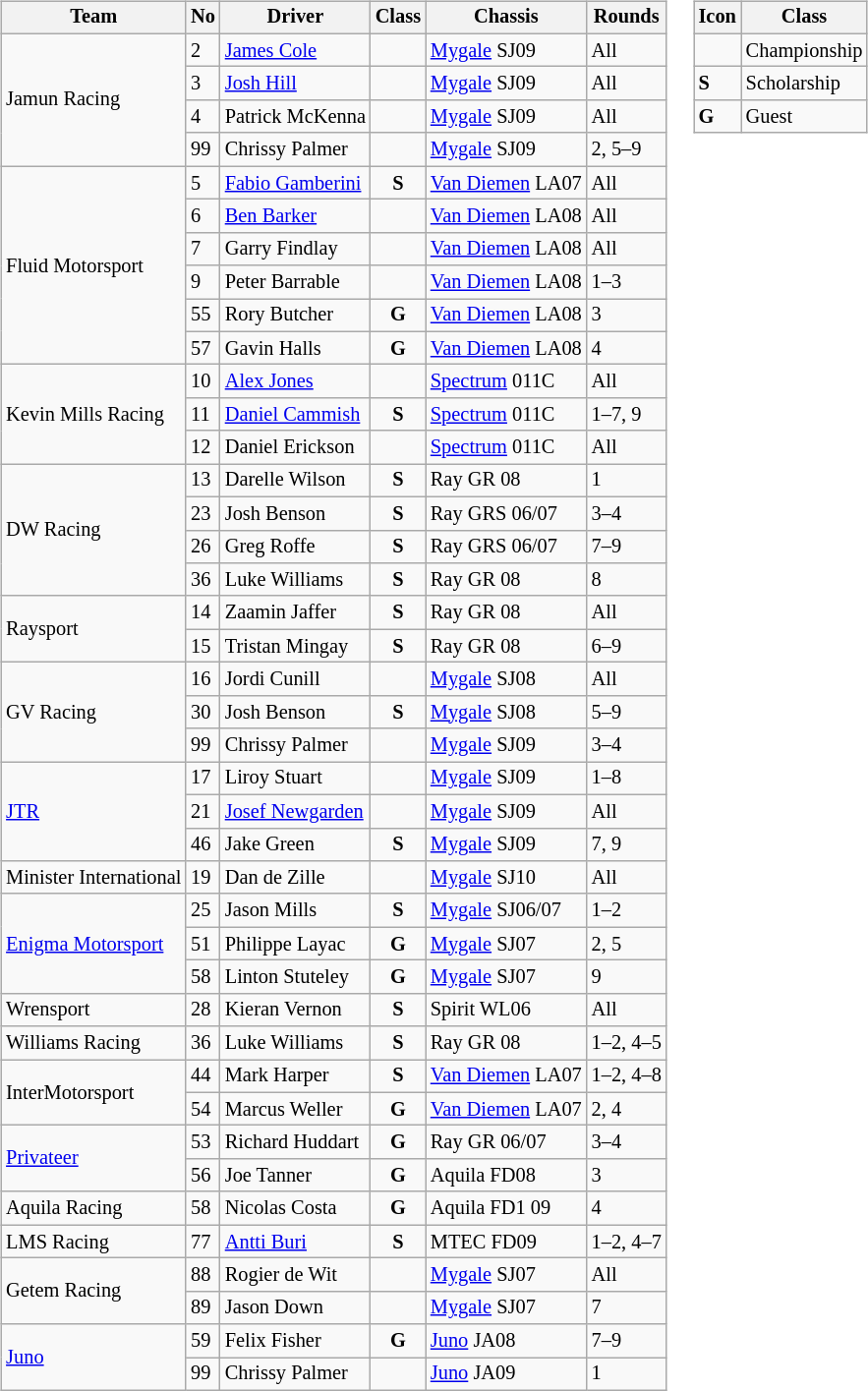<table>
<tr>
<td><br><table class="wikitable" style="font-size: 85%;">
<tr>
<th>Team</th>
<th>No</th>
<th>Driver</th>
<th>Class</th>
<th>Chassis</th>
<th>Rounds</th>
</tr>
<tr>
<td rowspan=4> Jamun Racing</td>
<td>2</td>
<td> <a href='#'>James Cole</a></td>
<td align="center"></td>
<td><a href='#'>Mygale</a> SJ09</td>
<td>All</td>
</tr>
<tr>
<td>3</td>
<td> <a href='#'>Josh Hill</a></td>
<td align="center"></td>
<td><a href='#'>Mygale</a> SJ09</td>
<td>All</td>
</tr>
<tr>
<td>4</td>
<td> Patrick McKenna</td>
<td align="center"></td>
<td><a href='#'>Mygale</a> SJ09</td>
<td>All</td>
</tr>
<tr>
<td>99</td>
<td> Chrissy Palmer</td>
<td align="center"></td>
<td><a href='#'>Mygale</a> SJ09</td>
<td>2, 5–9</td>
</tr>
<tr>
<td rowspan=6> Fluid Motorsport</td>
<td>5</td>
<td> <a href='#'>Fabio Gamberini</a></td>
<td align="center"><strong><span>S</span></strong></td>
<td><a href='#'>Van Diemen</a> LA07</td>
<td>All</td>
</tr>
<tr>
<td>6</td>
<td> <a href='#'>Ben Barker</a></td>
<td align="center"></td>
<td><a href='#'>Van Diemen</a> LA08</td>
<td>All</td>
</tr>
<tr>
<td>7</td>
<td> Garry Findlay</td>
<td align="center"></td>
<td><a href='#'>Van Diemen</a> LA08</td>
<td>All</td>
</tr>
<tr>
<td>9</td>
<td> Peter Barrable</td>
<td align="center"></td>
<td><a href='#'>Van Diemen</a> LA08</td>
<td>1–3</td>
</tr>
<tr>
<td>55</td>
<td> Rory Butcher</td>
<td align="center"><strong><span>G</span></strong></td>
<td><a href='#'>Van Diemen</a> LA08</td>
<td>3</td>
</tr>
<tr>
<td>57</td>
<td> Gavin Halls</td>
<td align="center"><strong><span>G</span></strong></td>
<td><a href='#'>Van Diemen</a> LA08</td>
<td>4</td>
</tr>
<tr>
<td rowspan=3> Kevin Mills Racing</td>
<td>10</td>
<td> <a href='#'>Alex Jones</a></td>
<td align="center"></td>
<td><a href='#'>Spectrum</a> 011C</td>
<td>All</td>
</tr>
<tr>
<td>11</td>
<td> <a href='#'>Daniel Cammish</a></td>
<td align="center"><strong><span>S</span></strong></td>
<td><a href='#'>Spectrum</a> 011C</td>
<td>1–7, 9</td>
</tr>
<tr>
<td>12</td>
<td> Daniel Erickson</td>
<td align="center"></td>
<td><a href='#'>Spectrum</a> 011C</td>
<td>All</td>
</tr>
<tr>
<td rowspan=4> DW Racing</td>
<td>13</td>
<td> Darelle Wilson</td>
<td align="center"><strong><span>S</span></strong></td>
<td>Ray GR 08</td>
<td>1</td>
</tr>
<tr>
<td>23</td>
<td> Josh Benson</td>
<td align="center"><strong><span>S</span></strong></td>
<td>Ray GRS 06/07</td>
<td>3–4</td>
</tr>
<tr>
<td>26</td>
<td> Greg Roffe</td>
<td align="center"><strong><span>S</span></strong></td>
<td>Ray GRS 06/07</td>
<td>7–9</td>
</tr>
<tr>
<td>36</td>
<td> Luke Williams</td>
<td align="center"><strong><span>S</span></strong></td>
<td>Ray GR 08</td>
<td>8</td>
</tr>
<tr>
<td rowspan=2> Raysport</td>
<td>14</td>
<td> Zaamin Jaffer</td>
<td align="center"><strong><span>S</span></strong></td>
<td>Ray GR 08</td>
<td>All</td>
</tr>
<tr>
<td>15</td>
<td> Tristan Mingay</td>
<td align="center"><strong><span>S</span></strong></td>
<td>Ray GR 08</td>
<td>6–9</td>
</tr>
<tr>
<td rowspan=3> GV Racing</td>
<td>16</td>
<td> Jordi Cunill</td>
<td align=center></td>
<td><a href='#'>Mygale</a> SJ08</td>
<td>All</td>
</tr>
<tr>
<td>30</td>
<td> Josh Benson</td>
<td align="center"><strong><span>S</span></strong></td>
<td><a href='#'>Mygale</a> SJ08</td>
<td>5–9</td>
</tr>
<tr>
<td>99</td>
<td> Chrissy Palmer</td>
<td align="center"></td>
<td><a href='#'>Mygale</a> SJ09</td>
<td>3–4</td>
</tr>
<tr>
<td rowspan=3> <a href='#'>JTR</a></td>
<td>17</td>
<td> Liroy Stuart</td>
<td align=center></td>
<td><a href='#'>Mygale</a> SJ09</td>
<td>1–8</td>
</tr>
<tr>
<td>21</td>
<td> <a href='#'>Josef Newgarden</a></td>
<td align=center></td>
<td><a href='#'>Mygale</a> SJ09</td>
<td>All</td>
</tr>
<tr>
<td>46</td>
<td> Jake Green</td>
<td align="center"><strong><span>S</span></strong></td>
<td><a href='#'>Mygale</a> SJ09</td>
<td>7, 9</td>
</tr>
<tr>
<td> Minister International</td>
<td>19</td>
<td> Dan de Zille</td>
<td align=center></td>
<td><a href='#'>Mygale</a> SJ10</td>
<td>All</td>
</tr>
<tr>
<td rowspan=3> <a href='#'>Enigma Motorsport</a></td>
<td>25</td>
<td> Jason Mills</td>
<td align="center"><strong><span>S</span></strong></td>
<td><a href='#'>Mygale</a> SJ06/07</td>
<td>1–2</td>
</tr>
<tr>
<td>51</td>
<td> Philippe Layac</td>
<td align="center"><strong><span>G</span></strong></td>
<td><a href='#'>Mygale</a> SJ07</td>
<td>2, 5</td>
</tr>
<tr>
<td>58</td>
<td> Linton Stuteley</td>
<td align="center"><strong><span>G</span></strong></td>
<td><a href='#'>Mygale</a> SJ07</td>
<td>9</td>
</tr>
<tr>
<td> Wrensport</td>
<td>28</td>
<td> Kieran Vernon</td>
<td align="center"><strong><span>S</span></strong></td>
<td>Spirit WL06</td>
<td>All</td>
</tr>
<tr>
<td> Williams Racing</td>
<td>36</td>
<td> Luke Williams</td>
<td align="center"><strong><span>S</span></strong></td>
<td>Ray GR 08</td>
<td>1–2, 4–5</td>
</tr>
<tr>
<td rowspan=2> InterMotorsport</td>
<td>44</td>
<td> Mark Harper</td>
<td align="center"><strong><span>S</span></strong></td>
<td><a href='#'>Van Diemen</a> LA07</td>
<td>1–2, 4–8</td>
</tr>
<tr>
<td>54</td>
<td> Marcus Weller</td>
<td align="center"><strong><span>G</span></strong></td>
<td><a href='#'>Van Diemen</a> LA07</td>
<td>2, 4</td>
</tr>
<tr>
<td rowspan=2><a href='#'>Privateer</a></td>
<td>53</td>
<td> Richard Huddart</td>
<td align="center"><strong><span>G</span></strong></td>
<td>Ray GR 06/07</td>
<td>3–4</td>
</tr>
<tr>
<td>56</td>
<td> Joe Tanner</td>
<td align="center"><strong><span>G</span></strong></td>
<td>Aquila FD08</td>
<td>3</td>
</tr>
<tr>
<td> Aquila Racing</td>
<td>58</td>
<td> Nicolas Costa</td>
<td align="center"><strong><span>G</span></strong></td>
<td>Aquila FD1 09</td>
<td>4</td>
</tr>
<tr>
<td> LMS Racing</td>
<td>77</td>
<td> <a href='#'>Antti Buri</a></td>
<td align="center"><strong><span>S</span></strong></td>
<td>MTEC FD09</td>
<td>1–2, 4–7</td>
</tr>
<tr>
<td rowspan=2> Getem Racing</td>
<td>88</td>
<td> Rogier de Wit</td>
<td align="center"></td>
<td><a href='#'>Mygale</a> SJ07</td>
<td>All</td>
</tr>
<tr>
<td>89</td>
<td> Jason Down</td>
<td align="center"></td>
<td><a href='#'>Mygale</a> SJ07</td>
<td>7</td>
</tr>
<tr>
<td rowspan=2> <a href='#'>Juno</a></td>
<td>59</td>
<td> Felix Fisher</td>
<td align="center"><strong><span>G</span></strong></td>
<td><a href='#'>Juno</a> JA08</td>
<td>7–9</td>
</tr>
<tr>
<td>99</td>
<td> Chrissy Palmer</td>
<td align="center"></td>
<td><a href='#'>Juno</a> JA09</td>
<td>1</td>
</tr>
</table>
</td>
<td valign="top"><br><table class="wikitable" style="font-size: 85%;">
<tr>
<th>Icon</th>
<th>Class</th>
</tr>
<tr>
<td></td>
<td>Championship</td>
</tr>
<tr>
<td><strong><span>S</span></strong></td>
<td>Scholarship</td>
</tr>
<tr>
<td><strong><span>G</span></strong></td>
<td>Guest</td>
</tr>
</table>
</td>
</tr>
</table>
